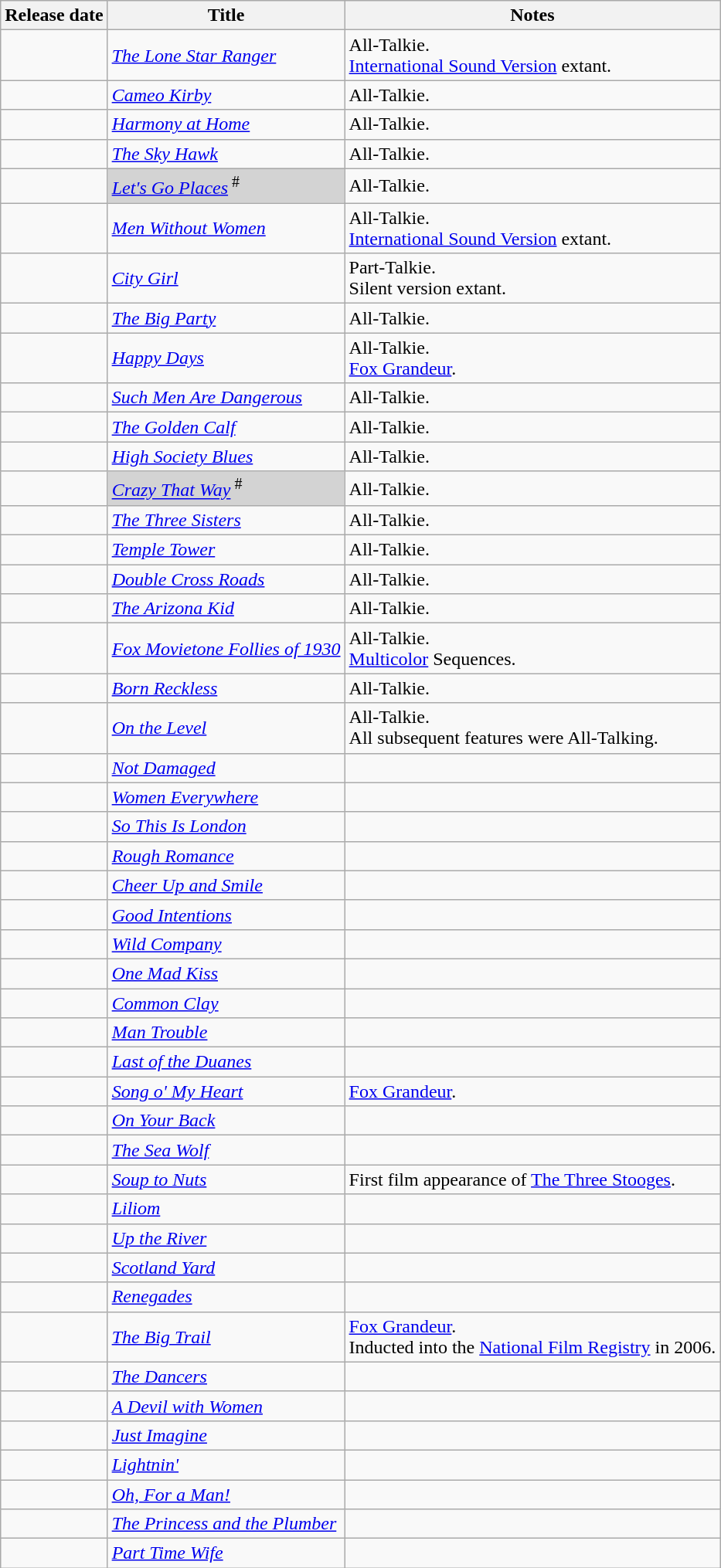<table class="wikitable sortable">
<tr>
<th>Release date</th>
<th>Title</th>
<th Notes>Notes</th>
</tr>
<tr>
<td></td>
<td><em><a href='#'>The Lone Star Ranger</a></em></td>
<td>All-Talkie.<br><a href='#'>International Sound Version</a> extant.</td>
</tr>
<tr>
<td></td>
<td><em><a href='#'>Cameo Kirby</a></em></td>
<td>All-Talkie.</td>
</tr>
<tr>
<td></td>
<td><em><a href='#'>Harmony at Home</a></em></td>
<td>All-Talkie.</td>
</tr>
<tr>
<td></td>
<td><em><a href='#'>The Sky Hawk</a></em></td>
<td>All-Talkie.</td>
</tr>
<tr>
<td></td>
<td bgcolor=lightgray><em><a href='#'>Let's Go Places</a></em><sup> #</sup></td>
<td>All-Talkie.</td>
</tr>
<tr>
<td></td>
<td><em><a href='#'>Men Without Women</a></em></td>
<td>All-Talkie.<br><a href='#'>International Sound Version</a> extant.</td>
</tr>
<tr>
<td></td>
<td><em><a href='#'>City Girl</a></em></td>
<td>Part-Talkie.<br> Silent version extant.</td>
</tr>
<tr>
<td></td>
<td><em><a href='#'>The Big Party</a></em></td>
<td>All-Talkie.</td>
</tr>
<tr>
<td></td>
<td><em><a href='#'>Happy Days</a></em></td>
<td>All-Talkie.<br><a href='#'>Fox Grandeur</a>.</td>
</tr>
<tr>
<td></td>
<td><em><a href='#'>Such Men Are Dangerous</a></em></td>
<td>All-Talkie.</td>
</tr>
<tr>
<td></td>
<td><em><a href='#'>The Golden Calf</a></em></td>
<td>All-Talkie.</td>
</tr>
<tr>
<td></td>
<td><em><a href='#'>High Society Blues</a></em></td>
<td>All-Talkie.</td>
</tr>
<tr>
<td></td>
<td bgcolor=lightgray><em><a href='#'>Crazy That Way</a></em><sup> #</sup></td>
<td>All-Talkie.</td>
</tr>
<tr>
<td></td>
<td><em><a href='#'>The Three Sisters</a></em></td>
<td>All-Talkie.</td>
</tr>
<tr>
<td></td>
<td><em><a href='#'>Temple Tower</a></em></td>
<td>All-Talkie.</td>
</tr>
<tr>
<td></td>
<td><em><a href='#'>Double Cross Roads</a></em></td>
<td>All-Talkie.</td>
</tr>
<tr>
<td></td>
<td><em><a href='#'>The Arizona Kid</a></em></td>
<td>All-Talkie.</td>
</tr>
<tr>
<td></td>
<td><em><a href='#'>Fox Movietone Follies of 1930</a></em></td>
<td>All-Talkie.<br> <a href='#'>Multicolor</a> Sequences.</td>
</tr>
<tr>
<td></td>
<td><em><a href='#'>Born Reckless</a></em></td>
<td>All-Talkie.</td>
</tr>
<tr>
<td></td>
<td><em><a href='#'>On the Level</a></em></td>
<td>All-Talkie.<br> All subsequent features were All-Talking.</td>
</tr>
<tr>
<td></td>
<td><em><a href='#'>Not Damaged</a></em></td>
<td></td>
</tr>
<tr>
<td></td>
<td><em><a href='#'>Women Everywhere</a></em></td>
<td></td>
</tr>
<tr>
<td></td>
<td><em><a href='#'>So This Is London</a></em></td>
<td></td>
</tr>
<tr>
<td></td>
<td><em><a href='#'>Rough Romance</a></em></td>
<td></td>
</tr>
<tr>
<td></td>
<td><em><a href='#'>Cheer Up and Smile</a></em></td>
<td></td>
</tr>
<tr>
<td></td>
<td><em><a href='#'>Good Intentions</a></em></td>
<td></td>
</tr>
<tr>
<td></td>
<td><em><a href='#'>Wild Company</a></em></td>
<td></td>
</tr>
<tr>
<td></td>
<td><em><a href='#'>One Mad Kiss</a></em></td>
<td></td>
</tr>
<tr>
<td></td>
<td><em><a href='#'>Common Clay</a></em></td>
<td></td>
</tr>
<tr>
<td></td>
<td><em><a href='#'>Man Trouble</a></em></td>
<td></td>
</tr>
<tr>
<td></td>
<td><em><a href='#'>Last of the Duanes</a></em></td>
<td></td>
</tr>
<tr>
<td></td>
<td><em><a href='#'>Song o' My Heart</a></em></td>
<td><a href='#'>Fox Grandeur</a>.</td>
</tr>
<tr>
<td></td>
<td><em><a href='#'>On Your Back</a></em></td>
<td></td>
</tr>
<tr>
<td></td>
<td><em><a href='#'>The Sea Wolf</a></em></td>
<td></td>
</tr>
<tr>
<td></td>
<td><em><a href='#'>Soup to Nuts</a></em></td>
<td>First film appearance of <a href='#'>The Three Stooges</a>.</td>
</tr>
<tr>
<td></td>
<td><em><a href='#'>Liliom</a></em></td>
<td></td>
</tr>
<tr>
<td></td>
<td><em><a href='#'>Up the River</a></em></td>
<td></td>
</tr>
<tr>
<td></td>
<td><em><a href='#'>Scotland Yard</a></em></td>
<td></td>
</tr>
<tr>
<td></td>
<td><em><a href='#'>Renegades</a></em></td>
<td></td>
</tr>
<tr>
<td></td>
<td><em><a href='#'>The Big Trail</a></em></td>
<td><a href='#'>Fox Grandeur</a>.<br> Inducted into the <a href='#'>National Film Registry</a> in 2006.</td>
</tr>
<tr>
<td></td>
<td><em><a href='#'>The Dancers</a></em></td>
<td></td>
</tr>
<tr>
<td></td>
<td><em><a href='#'>A Devil with Women</a></em></td>
<td></td>
</tr>
<tr>
<td></td>
<td><em><a href='#'>Just Imagine</a></em></td>
<td></td>
</tr>
<tr>
<td></td>
<td><em><a href='#'>Lightnin'</a></em></td>
<td></td>
</tr>
<tr>
<td></td>
<td><em><a href='#'>Oh, For a Man!</a></em></td>
<td></td>
</tr>
<tr>
<td></td>
<td><em><a href='#'>The Princess and the Plumber</a></em></td>
<td></td>
</tr>
<tr>
<td></td>
<td><em><a href='#'>Part Time Wife</a></em></td>
<td></td>
</tr>
</table>
